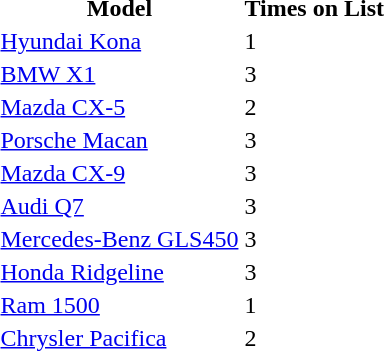<table>
<tr>
<th>Model</th>
<th>Times on List</th>
</tr>
<tr>
<td><a href='#'>Hyundai Kona</a></td>
<td>1</td>
</tr>
<tr>
<td><a href='#'>BMW X1</a></td>
<td>3</td>
</tr>
<tr>
<td><a href='#'>Mazda CX-5</a></td>
<td>2</td>
</tr>
<tr>
<td><a href='#'>Porsche Macan</a></td>
<td>3</td>
</tr>
<tr>
<td><a href='#'>Mazda CX-9</a></td>
<td>3</td>
</tr>
<tr>
<td><a href='#'>Audi Q7</a></td>
<td>3</td>
</tr>
<tr>
<td><a href='#'>Mercedes-Benz GLS450</a></td>
<td>3</td>
</tr>
<tr>
<td><a href='#'>Honda Ridgeline</a></td>
<td>3</td>
</tr>
<tr>
<td><a href='#'>Ram 1500</a></td>
<td>1</td>
</tr>
<tr>
<td><a href='#'>Chrysler Pacifica</a></td>
<td>2</td>
</tr>
</table>
